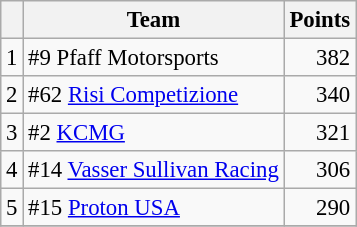<table class="wikitable" style="font-size: 95%;">
<tr>
<th scope="col"></th>
<th scope="col">Team</th>
<th scope="col">Points</th>
</tr>
<tr>
<td align=center>1</td>
<td> #9 Pfaff Motorsports</td>
<td align=right>382</td>
</tr>
<tr>
<td align=center>2</td>
<td> #62 <a href='#'>Risi Competizione</a></td>
<td align=right>340</td>
</tr>
<tr>
<td align=center>3</td>
<td> #2 <a href='#'>KCMG</a></td>
<td align=right>321</td>
</tr>
<tr>
<td align=center>4</td>
<td> #14 <a href='#'>Vasser Sullivan Racing</a></td>
<td align=right>306</td>
</tr>
<tr>
<td align=center>5</td>
<td> #15 <a href='#'>Proton USA</a></td>
<td align=right>290</td>
</tr>
<tr>
</tr>
</table>
